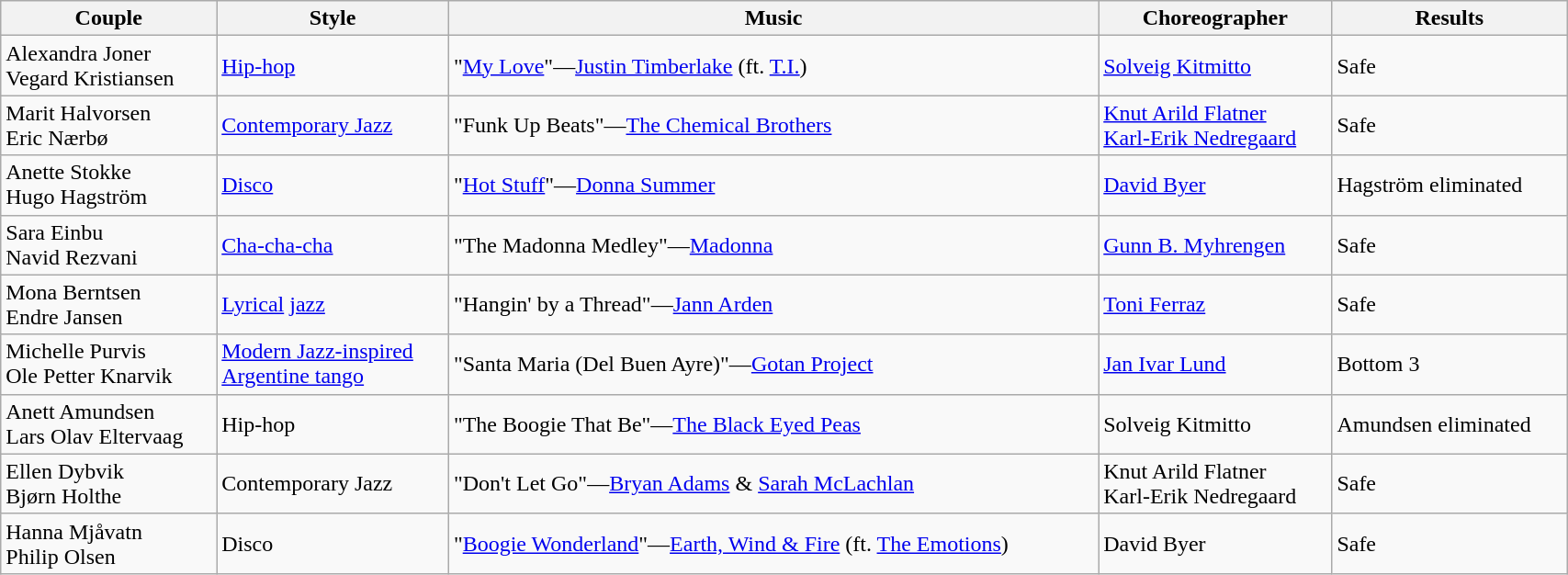<table class="wikitable" width="90%">
<tr>
<th>Couple</th>
<th>Style</th>
<th>Music</th>
<th>Choreographer</th>
<th>Results</th>
</tr>
<tr>
<td>Alexandra Joner<br>Vegard Kristiansen</td>
<td><a href='#'>Hip-hop</a></td>
<td>"<a href='#'>My Love</a>"—<a href='#'>Justin Timberlake</a> (ft. <a href='#'>T.I.</a>)</td>
<td><a href='#'>Solveig Kitmitto</a></td>
<td>Safe</td>
</tr>
<tr>
<td>Marit Halvorsen<br>Eric Nærbø</td>
<td><a href='#'>Contemporary Jazz</a></td>
<td>"Funk Up Beats"—<a href='#'>The Chemical Brothers</a></td>
<td><a href='#'>Knut Arild Flatner</a><br><a href='#'>Karl-Erik Nedregaard</a></td>
<td>Safe</td>
</tr>
<tr>
<td>Anette Stokke<br>Hugo Hagström</td>
<td><a href='#'>Disco</a></td>
<td>"<a href='#'>Hot Stuff</a>"—<a href='#'>Donna Summer</a></td>
<td><a href='#'>David Byer</a></td>
<td>Hagström eliminated</td>
</tr>
<tr>
<td>Sara Einbu<br>Navid Rezvani</td>
<td><a href='#'>Cha-cha-cha</a></td>
<td>"The Madonna Medley"—<a href='#'>Madonna</a></td>
<td><a href='#'>Gunn B. Myhrengen</a></td>
<td>Safe</td>
</tr>
<tr>
<td>Mona Berntsen<br>Endre Jansen</td>
<td><a href='#'>Lyrical</a> <a href='#'>jazz</a></td>
<td>"Hangin' by a Thread"—<a href='#'>Jann Arden</a></td>
<td><a href='#'>Toni Ferraz</a></td>
<td>Safe</td>
</tr>
<tr>
<td>Michelle Purvis<br>Ole Petter Knarvik</td>
<td><a href='#'>Modern Jazz-inspired<br>Argentine tango</a></td>
<td>"Santa Maria (Del Buen Ayre)"—<a href='#'>Gotan Project</a></td>
<td><a href='#'>Jan Ivar Lund</a></td>
<td>Bottom 3</td>
</tr>
<tr>
<td>Anett Amundsen<br>Lars Olav Eltervaag</td>
<td>Hip-hop</td>
<td>"The Boogie That Be"—<a href='#'>The Black Eyed Peas</a></td>
<td>Solveig Kitmitto</td>
<td>Amundsen eliminated</td>
</tr>
<tr>
<td>Ellen Dybvik<br>Bjørn Holthe</td>
<td>Contemporary Jazz</td>
<td>"Don't Let Go"—<a href='#'>Bryan Adams</a> & <a href='#'>Sarah McLachlan</a></td>
<td>Knut Arild Flatner<br>Karl-Erik Nedregaard</td>
<td>Safe</td>
</tr>
<tr>
<td>Hanna Mjåvatn<br>Philip Olsen</td>
<td>Disco</td>
<td>"<a href='#'>Boogie Wonderland</a>"—<a href='#'>Earth, Wind & Fire</a> (ft. <a href='#'>The Emotions</a>)</td>
<td>David Byer</td>
<td>Safe</td>
</tr>
</table>
